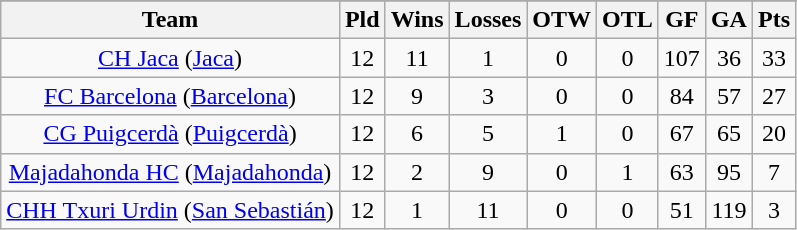<table class="wikitable">
<tr>
</tr>
<tr>
<th>Team</th>
<th>Pld</th>
<th>Wins</th>
<th>Losses</th>
<th>OTW</th>
<th>OTL</th>
<th>GF</th>
<th>GA</th>
<th>Pts</th>
</tr>
<tr align=center>
<td><a href='#'>CH Jaca</a> (<a href='#'>Jaca</a>)</td>
<td>12</td>
<td>11</td>
<td>1</td>
<td>0</td>
<td>0</td>
<td>107</td>
<td>36</td>
<td>33</td>
</tr>
<tr align=center>
<td><a href='#'>FC Barcelona</a> (<a href='#'>Barcelona</a>)</td>
<td>12</td>
<td>9</td>
<td>3</td>
<td>0</td>
<td>0</td>
<td>84</td>
<td>57</td>
<td>27</td>
</tr>
<tr align=center>
<td><a href='#'>CG Puigcerdà</a> (<a href='#'>Puigcerdà</a>)</td>
<td>12</td>
<td>6</td>
<td>5</td>
<td>1</td>
<td>0</td>
<td>67</td>
<td>65</td>
<td>20</td>
</tr>
<tr align=center>
<td><a href='#'>Majadahonda HC</a> (<a href='#'>Majadahonda</a>)</td>
<td>12</td>
<td>2</td>
<td>9</td>
<td>0</td>
<td>1</td>
<td>63</td>
<td>95</td>
<td>7</td>
</tr>
<tr align=center>
<td><a href='#'>CHH Txuri Urdin</a> (<a href='#'>San Sebastián</a>)</td>
<td>12</td>
<td>1</td>
<td>11</td>
<td>0</td>
<td>0</td>
<td>51</td>
<td>119</td>
<td>3</td>
</tr>
</table>
